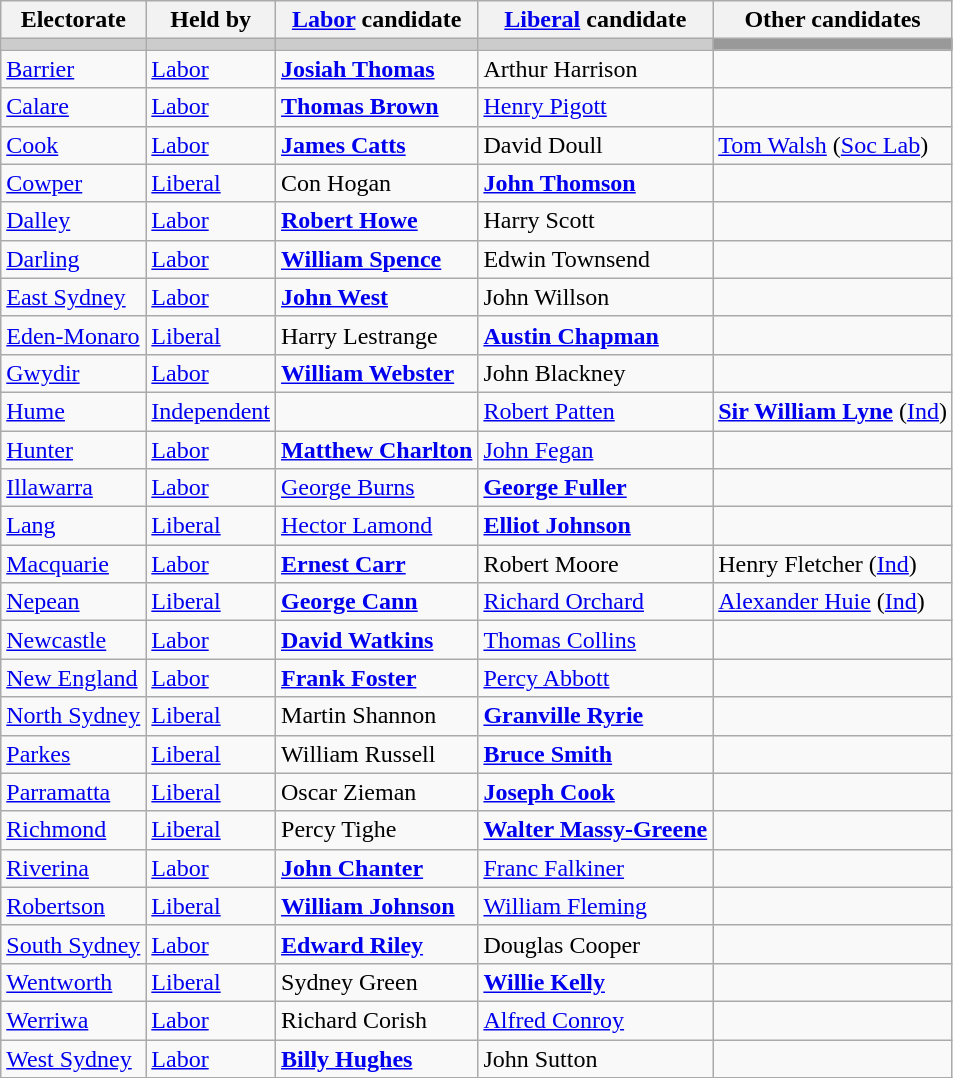<table class="wikitable">
<tr>
<th>Electorate</th>
<th>Held by</th>
<th><a href='#'>Labor</a> candidate</th>
<th><a href='#'>Liberal</a> candidate</th>
<th>Other candidates</th>
</tr>
<tr bgcolor="#cccccc">
<td></td>
<td></td>
<td></td>
<td></td>
<td bgcolor="#999999"></td>
</tr>
<tr>
<td><a href='#'>Barrier</a></td>
<td><a href='#'>Labor</a></td>
<td><strong><a href='#'>Josiah Thomas</a></strong></td>
<td>Arthur Harrison</td>
<td></td>
</tr>
<tr>
<td><a href='#'>Calare</a></td>
<td><a href='#'>Labor</a></td>
<td><strong><a href='#'>Thomas Brown</a></strong></td>
<td><a href='#'>Henry Pigott</a></td>
<td></td>
</tr>
<tr>
<td><a href='#'>Cook</a></td>
<td><a href='#'>Labor</a></td>
<td><strong><a href='#'>James Catts</a></strong></td>
<td>David Doull</td>
<td><a href='#'>Tom Walsh</a> (<a href='#'>Soc Lab</a>)</td>
</tr>
<tr>
<td><a href='#'>Cowper</a></td>
<td><a href='#'>Liberal</a></td>
<td>Con Hogan</td>
<td><strong><a href='#'>John Thomson</a></strong></td>
<td></td>
</tr>
<tr>
<td><a href='#'>Dalley</a></td>
<td><a href='#'>Labor</a></td>
<td><strong><a href='#'>Robert Howe</a></strong></td>
<td>Harry Scott</td>
<td></td>
</tr>
<tr>
<td><a href='#'>Darling</a></td>
<td><a href='#'>Labor</a></td>
<td><strong><a href='#'>William Spence</a></strong></td>
<td>Edwin Townsend</td>
<td></td>
</tr>
<tr>
<td><a href='#'>East Sydney</a></td>
<td><a href='#'>Labor</a></td>
<td><strong><a href='#'>John West</a></strong></td>
<td>John Willson</td>
<td></td>
</tr>
<tr>
<td><a href='#'>Eden-Monaro</a></td>
<td><a href='#'>Liberal</a></td>
<td>Harry Lestrange</td>
<td><strong><a href='#'>Austin Chapman</a></strong></td>
<td></td>
</tr>
<tr>
<td><a href='#'>Gwydir</a></td>
<td><a href='#'>Labor</a></td>
<td><strong><a href='#'>William Webster</a></strong></td>
<td>John Blackney</td>
<td></td>
</tr>
<tr>
<td><a href='#'>Hume</a></td>
<td><a href='#'>Independent</a></td>
<td></td>
<td><a href='#'>Robert Patten</a></td>
<td><strong><a href='#'>Sir William Lyne</a></strong> (<a href='#'>Ind</a>)</td>
</tr>
<tr>
<td><a href='#'>Hunter</a></td>
<td><a href='#'>Labor</a></td>
<td><strong><a href='#'>Matthew Charlton</a></strong></td>
<td><a href='#'>John Fegan</a></td>
<td></td>
</tr>
<tr>
<td><a href='#'>Illawarra</a></td>
<td><a href='#'>Labor</a></td>
<td><a href='#'>George Burns</a></td>
<td><strong><a href='#'>George Fuller</a></strong></td>
<td></td>
</tr>
<tr>
<td><a href='#'>Lang</a></td>
<td><a href='#'>Liberal</a></td>
<td><a href='#'>Hector Lamond</a></td>
<td><strong><a href='#'>Elliot Johnson</a></strong></td>
<td></td>
</tr>
<tr>
<td><a href='#'>Macquarie</a></td>
<td><a href='#'>Labor</a></td>
<td><strong><a href='#'>Ernest Carr</a></strong></td>
<td>Robert Moore</td>
<td>Henry Fletcher (<a href='#'>Ind</a>)</td>
</tr>
<tr>
<td><a href='#'>Nepean</a></td>
<td><a href='#'>Liberal</a></td>
<td><strong><a href='#'>George Cann</a></strong></td>
<td><a href='#'>Richard Orchard</a></td>
<td><a href='#'>Alexander Huie</a> (<a href='#'>Ind</a>)</td>
</tr>
<tr>
<td><a href='#'>Newcastle</a></td>
<td><a href='#'>Labor</a></td>
<td><strong><a href='#'>David Watkins</a></strong></td>
<td><a href='#'>Thomas Collins</a></td>
<td></td>
</tr>
<tr>
<td><a href='#'>New England</a></td>
<td><a href='#'>Labor</a></td>
<td><strong><a href='#'>Frank Foster</a></strong></td>
<td><a href='#'>Percy Abbott</a></td>
<td></td>
</tr>
<tr>
<td><a href='#'>North Sydney</a></td>
<td><a href='#'>Liberal</a></td>
<td>Martin Shannon</td>
<td><strong><a href='#'>Granville Ryrie</a></strong></td>
<td></td>
</tr>
<tr>
<td><a href='#'>Parkes</a></td>
<td><a href='#'>Liberal</a></td>
<td>William Russell</td>
<td><strong><a href='#'>Bruce Smith</a></strong></td>
</tr>
<tr>
<td><a href='#'>Parramatta</a></td>
<td><a href='#'>Liberal</a></td>
<td>Oscar Zieman</td>
<td><strong><a href='#'>Joseph Cook</a></strong></td>
<td></td>
</tr>
<tr>
<td><a href='#'>Richmond</a></td>
<td><a href='#'>Liberal</a></td>
<td>Percy Tighe</td>
<td><strong><a href='#'>Walter Massy-Greene</a></strong></td>
<td></td>
</tr>
<tr>
<td><a href='#'>Riverina</a></td>
<td><a href='#'>Labor</a></td>
<td><strong><a href='#'>John Chanter</a></strong></td>
<td><a href='#'>Franc Falkiner</a></td>
<td></td>
</tr>
<tr>
<td><a href='#'>Robertson</a></td>
<td><a href='#'>Liberal</a></td>
<td><strong><a href='#'>William Johnson</a></strong></td>
<td><a href='#'>William Fleming</a></td>
<td></td>
</tr>
<tr>
<td><a href='#'>South Sydney</a></td>
<td><a href='#'>Labor</a></td>
<td><strong><a href='#'>Edward Riley</a></strong></td>
<td>Douglas Cooper</td>
<td></td>
</tr>
<tr>
<td><a href='#'>Wentworth</a></td>
<td><a href='#'>Liberal</a></td>
<td>Sydney Green</td>
<td><strong><a href='#'>Willie Kelly</a></strong></td>
<td></td>
</tr>
<tr>
<td><a href='#'>Werriwa</a></td>
<td><a href='#'>Labor</a></td>
<td>Richard Corish</td>
<td><a href='#'>Alfred Conroy</a></td>
<td></td>
</tr>
<tr>
<td><a href='#'>West Sydney</a></td>
<td><a href='#'>Labor</a></td>
<td><strong><a href='#'>Billy Hughes</a></strong></td>
<td>John Sutton</td>
<td></td>
</tr>
</table>
